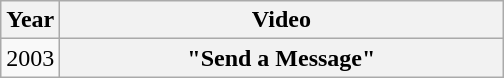<table class="wikitable plainrowheaders">
<tr>
<th>Year</th>
<th style="width:18em;">Video</th>
</tr>
<tr>
<td>2003</td>
<th scope="row">"Send a Message"</th>
</tr>
</table>
